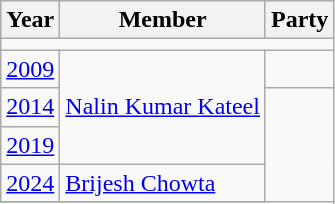<table class="wikitable">
<tr>
<th>Year</th>
<th>Member</th>
<th colspan="2">Party</th>
</tr>
<tr>
<td colspan="4"></td>
</tr>
<tr>
<td><a href='#'>2009</a></td>
<td rowspan="3"><a href='#'>Nalin Kumar Kateel</a></td>
<td></td>
</tr>
<tr>
<td><a href='#'>2014</a></td>
</tr>
<tr>
<td><a href='#'>2019</a></td>
</tr>
<tr>
<td><a href='#'>2024</a></td>
<td><a href='#'>Brijesh Chowta</a></td>
</tr>
<tr>
</tr>
</table>
